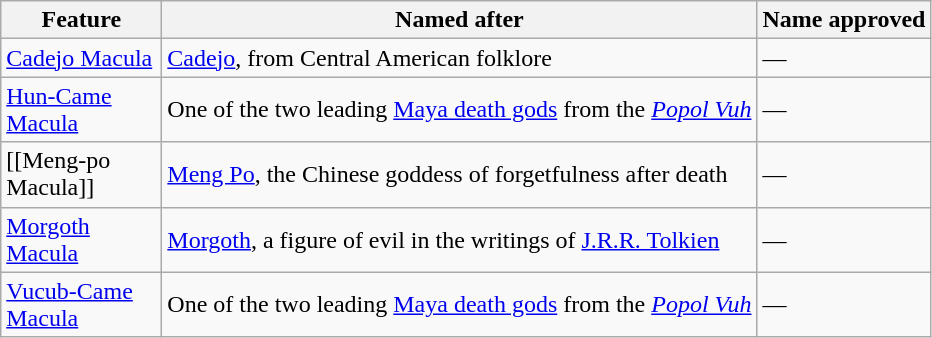<table class="wikitable">
<tr>
<th width=100>Feature</th>
<th>Named after</th>
<th>Name approved<br></th>
</tr>
<tr>
<td><a href='#'>Cadejo Macula</a></td>
<td><a href='#'>Cadejo</a>, from Central American folklore</td>
<td>—</td>
</tr>
<tr>
<td><a href='#'>Hun-Came Macula</a></td>
<td>One of the two leading <a href='#'>Maya death gods</a> from the <em><a href='#'>Popol Vuh</a></em></td>
<td>—</td>
</tr>
<tr>
<td>[[Meng-po Macula]]</td>
<td><a href='#'>Meng Po</a>, the Chinese goddess of forgetfulness after death</td>
<td>—</td>
</tr>
<tr>
<td><a href='#'>Morgoth Macula</a></td>
<td><a href='#'>Morgoth</a>, a figure of evil in the writings of <a href='#'>J.R.R. Tolkien</a></td>
<td>—</td>
</tr>
<tr>
<td><a href='#'>Vucub-Came Macula</a></td>
<td>One of the two leading <a href='#'>Maya death gods</a> from the <em><a href='#'>Popol Vuh</a></em></td>
<td>—</td>
</tr>
</table>
